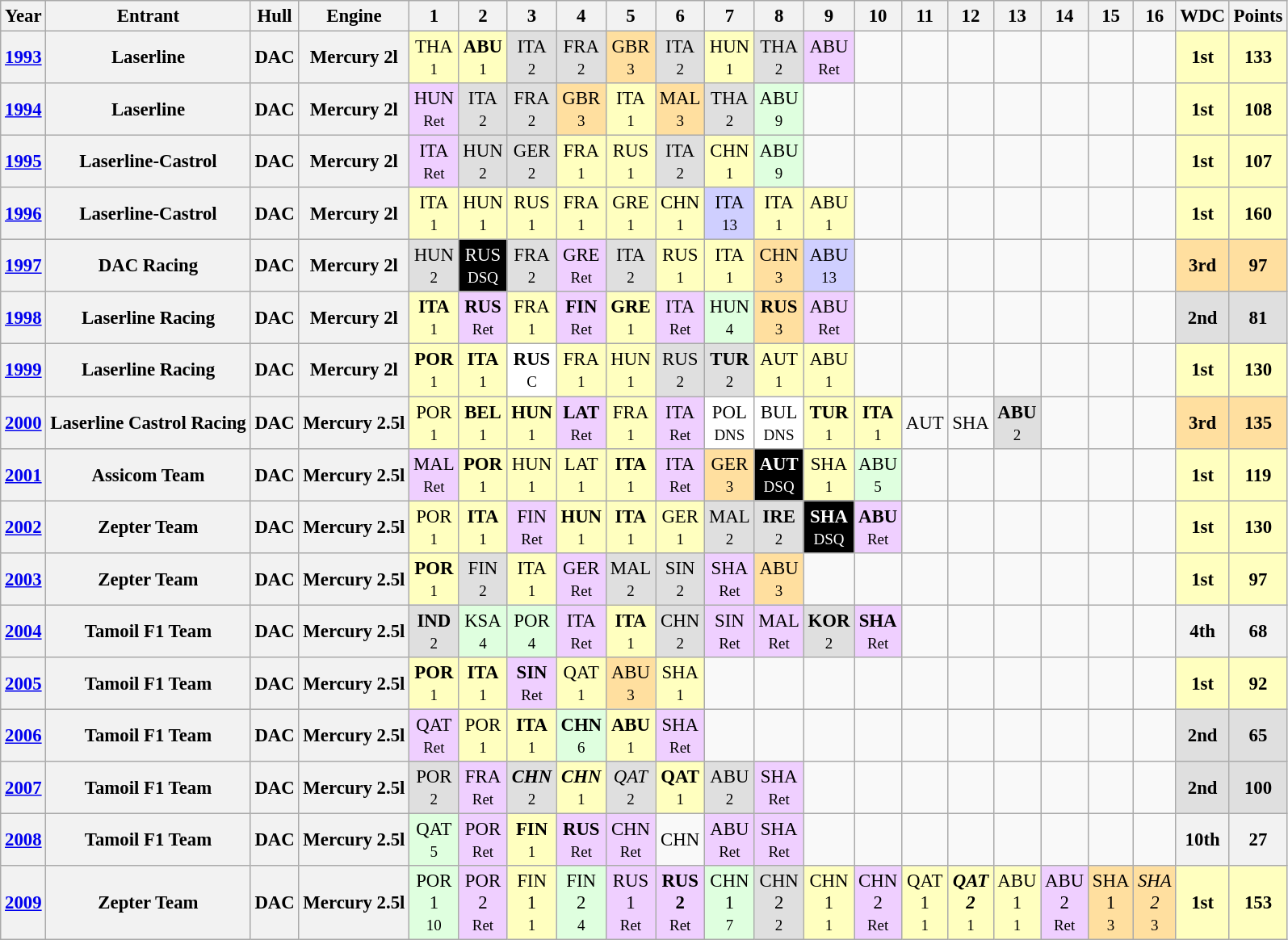<table class="wikitable" style="text-align:center; font-size:95%">
<tr>
<th>Year</th>
<th>Entrant</th>
<th>Hull</th>
<th>Engine</th>
<th>1</th>
<th>2</th>
<th>3</th>
<th>4</th>
<th>5</th>
<th>6</th>
<th>7</th>
<th>8</th>
<th>9</th>
<th>10</th>
<th>11</th>
<th>12</th>
<th>13</th>
<th>14</th>
<th>15</th>
<th>16</th>
<th>WDC</th>
<th>Points</th>
</tr>
<tr>
<th><a href='#'>1993</a></th>
<th>Laserline</th>
<th>DAC</th>
<th>Mercury 2l</th>
<td style="background:#ffffbf;">THA<br><small>1</small></td>
<td style="background:#ffffbf;"><strong>ABU</strong><br><small>1</small></td>
<td style="background:#dfdfdf;">ITA<br><small>2</small></td>
<td style="background:#dfdfdf;">FRA<br><small>2</small></td>
<td style="background:#ffdf9f;">GBR<br><small>3</small></td>
<td style="background:#dfdfdf;">ITA<br><small>2</small></td>
<td style="background:#ffffbf;">HUN<br><small>1</small></td>
<td style="background:#dfdfdf;">THA<br><small>2</small></td>
<td style="background:#efcfff;">ABU<br><small>Ret</small></td>
<td></td>
<td></td>
<td></td>
<td></td>
<td></td>
<td></td>
<td></td>
<td style="background:#ffffbf;"><strong>1st</strong></td>
<td style="background:#ffffbf;"><strong>133</strong></td>
</tr>
<tr>
<th><a href='#'>1994</a></th>
<th>Laserline</th>
<th>DAC</th>
<th>Mercury 2l</th>
<td style="background:#efcfff;">HUN<br><small>Ret</small></td>
<td style="background:#dfdfdf;">ITA<br><small>2</small></td>
<td style="background:#dfdfdf;">FRA<br><small>2</small></td>
<td style="background:#ffdf9f;">GBR<br><small>3</small></td>
<td style="background:#ffffbf;">ITA<br><small>1</small></td>
<td style="background:#ffdf9f;">MAL<br><small>3</small></td>
<td style="background:#dfdfdf;">THA<br><small>2</small></td>
<td style="background:#dfffdf;">ABU<br><small>9</small></td>
<td></td>
<td></td>
<td></td>
<td></td>
<td></td>
<td></td>
<td></td>
<td></td>
<td style="background:#ffffbf;"><strong>1st</strong></td>
<td style="background:#ffffbf;"><strong>108</strong></td>
</tr>
<tr>
<th><a href='#'>1995</a></th>
<th>Laserline-Castrol</th>
<th>DAC</th>
<th>Mercury 2l</th>
<td style="background:#efcfff;">ITA<br><small>Ret</small></td>
<td style="background:#dfdfdf;">HUN<br><small>2</small></td>
<td style="background:#dfdfdf;">GER<br><small>2</small></td>
<td style="background:#ffffbf;">FRA<br><small>1</small></td>
<td style="background:#ffffbf;">RUS<br><small>1</small></td>
<td style="background:#dfdfdf;">ITA<br><small>2</small></td>
<td style="background:#ffffbf;">CHN<br><small>1</small></td>
<td style="background:#dfffdf;">ABU<br><small>9</small></td>
<td></td>
<td></td>
<td></td>
<td></td>
<td></td>
<td></td>
<td></td>
<td></td>
<td style="background:#ffffbf;"><strong>1st</strong></td>
<td style="background:#ffffbf;"><strong>107</strong></td>
</tr>
<tr>
<th><a href='#'>1996</a></th>
<th>Laserline-Castrol</th>
<th>DAC</th>
<th>Mercury 2l</th>
<td style="background:#ffffbf;">ITA<br><small>1</small></td>
<td style="background:#ffffbf;">HUN<br><small>1</small></td>
<td style="background:#ffffbf;">RUS<br><small>1</small></td>
<td style="background:#ffffbf;">FRA<br><small>1</small></td>
<td style="background:#ffffbf;">GRE<br><small>1</small></td>
<td style="background:#ffffbf;">CHN<br><small>1</small></td>
<td style="background:#cfcfff;">ITA<br><small>13</small></td>
<td style="background:#ffffbf;">ITA<br><small>1</small></td>
<td style="background:#ffffbf;">ABU<br><small>1</small></td>
<td></td>
<td></td>
<td></td>
<td></td>
<td></td>
<td></td>
<td></td>
<td style="background:#ffffbf;"><strong>1st</strong></td>
<td style="background:#ffffbf;"><strong>160</strong></td>
</tr>
<tr>
<th><a href='#'>1997</a></th>
<th>DAC Racing</th>
<th>DAC</th>
<th>Mercury 2l</th>
<td style="background:#dfdfdf;">HUN<br><small>2</small></td>
<td style="background:#000000; color:white;">RUS<br><small>DSQ</small></td>
<td style="background:#dfdfdf;">FRA<br><small>2</small></td>
<td style="background:#efcfff;">GRE<br><small>Ret</small></td>
<td style="background:#dfdfdf;">ITA<br><small>2</small></td>
<td style="background:#ffffbf;">RUS<br><small>1</small></td>
<td style="background:#ffffbf;">ITA<br><small>1</small></td>
<td style="background:#ffdf9f;">CHN<br><small>3</small></td>
<td style="background:#cfcfff;">ABU<br><small>13</small></td>
<td></td>
<td></td>
<td></td>
<td></td>
<td></td>
<td></td>
<td></td>
<td style="background:#ffdf9f;"><strong>3rd</strong></td>
<td style="background:#ffdf9f;"><strong>97</strong></td>
</tr>
<tr>
<th><a href='#'>1998</a></th>
<th>Laserline Racing</th>
<th>DAC</th>
<th>Mercury 2l</th>
<td style="background:#ffffbf;"><strong>ITA</strong><br><small>1</small></td>
<td style="background:#efcfff;"><strong>RUS</strong><br><small>Ret</small></td>
<td style="background:#ffffbf;">FRA<br><small>1</small></td>
<td style="background:#efcfff;"><strong>FIN</strong><br><small>Ret</small></td>
<td style="background:#ffffbf;"><strong>GRE</strong><br><small>1</small></td>
<td style="background:#efcfff;">ITA<br><small>Ret</small></td>
<td style="background:#dfffdf;">HUN<br><small>4</small></td>
<td style="background:#ffdf9f;"><strong>RUS</strong><br><small>3</small></td>
<td style="background:#efcfff;">ABU<br><small>Ret</small></td>
<td></td>
<td></td>
<td></td>
<td></td>
<td></td>
<td></td>
<td></td>
<td style="background:#dfdfdf;"><strong>2nd</strong></td>
<td style="background:#dfdfdf;"><strong>81</strong></td>
</tr>
<tr>
<th><a href='#'>1999</a></th>
<th>Laserline Racing</th>
<th>DAC</th>
<th>Mercury 2l</th>
<td style="background:#ffffbf;"><strong>POR</strong><br><small>1</small></td>
<td style="background:#ffffbf;"><strong>ITA</strong><br><small>1</small></td>
<td style="background:#ffffff;"><strong>RUS</strong><br><small>C</small></td>
<td style="background:#ffffbf;">FRA<br><small>1</small></td>
<td style="background:#ffffbf;">HUN<br><small>1</small></td>
<td style="background:#dfdfdf;">RUS<br><small>2</small></td>
<td style="background:#dfdfdf;"><strong>TUR</strong><br><small>2</small></td>
<td style="background:#ffffbf;">AUT<br><small>1</small></td>
<td style="background:#ffffbf;">ABU<br><small>1</small></td>
<td></td>
<td></td>
<td></td>
<td></td>
<td></td>
<td></td>
<td></td>
<td style="background:#ffffbf;"><strong>1st</strong></td>
<td style="background:#ffffbf;"><strong>130</strong></td>
</tr>
<tr>
<th><a href='#'>2000</a></th>
<th>Laserline Castrol Racing</th>
<th>DAC</th>
<th>Mercury 2.5l</th>
<td style="background:#ffffbf;">POR<br><small>1</small></td>
<td style="background:#ffffbf;"><strong>BEL</strong><br><small>1</small></td>
<td style="background:#ffffbf;"><strong>HUN</strong><br><small>1</small></td>
<td style="background:#efcfff;"><strong>LAT</strong><br><small>Ret</small></td>
<td style="background:#ffffbf;">FRA<br><small>1</small></td>
<td style="background:#efcfff;">ITA<br><small>Ret</small></td>
<td style="background:#ffffff;">POL<br><small>DNS</small></td>
<td style="background:#ffffff;">BUL<br><small>DNS</small></td>
<td style="background:#ffffbf;"><strong>TUR</strong><br><small>1</small></td>
<td style="background:#ffffbf;"><strong>ITA</strong><br><small>1</small></td>
<td>AUT</td>
<td>SHA</td>
<td style="background:#dfdfdf;"><strong>ABU</strong><br><small>2</small></td>
<td></td>
<td></td>
<td></td>
<td style="background:#ffdf9f;"><strong>3rd</strong></td>
<td style="background:#ffdf9f;"><strong>135</strong></td>
</tr>
<tr>
<th><a href='#'>2001</a></th>
<th>Assicom Team</th>
<th>DAC</th>
<th>Mercury 2.5l</th>
<td style="background:#efcfff;">MAL<br><small>Ret</small></td>
<td style="background:#ffffbf;"><strong>POR</strong><br><small>1</small></td>
<td style="background:#ffffbf;">HUN<br><small>1</small></td>
<td style="background:#ffffbf;">LAT<br><small>1</small></td>
<td style="background:#ffffbf;"><strong>ITA</strong><br><small>1</small></td>
<td style="background:#efcfff;">ITA<br><small>Ret</small></td>
<td style="background:#ffdf9f;">GER<br><small>3</small></td>
<td style="background:#000000; color:white;"><strong>AUT</strong><br><small>DSQ</small></td>
<td style="background:#ffffbf;">SHA<br><small>1</small></td>
<td style="background:#dfffdf;">ABU<br><small>5</small></td>
<td></td>
<td></td>
<td></td>
<td></td>
<td></td>
<td></td>
<td style="background:#ffffbf;"><strong>1st</strong></td>
<td style="background:#ffffbf;"><strong>119</strong></td>
</tr>
<tr>
<th><a href='#'>2002</a></th>
<th>Zepter Team</th>
<th>DAC</th>
<th>Mercury 2.5l</th>
<td style="background:#ffffbf;">POR<br><small>1</small></td>
<td style="background:#ffffbf;"><strong>ITA</strong><br><small>1</small></td>
<td style="background:#efcfff;">FIN<br><small>Ret</small></td>
<td style="background:#ffffbf;"><strong>HUN</strong><br><small>1</small></td>
<td style="background:#ffffbf;"><strong>ITA</strong><br><small>1</small></td>
<td style="background:#ffffbf;">GER<br><small>1</small></td>
<td style="background:#dfdfdf;">MAL<br><small>2</small></td>
<td style="background:#dfdfdf;"><strong>IRE</strong><br><small>2</small></td>
<td style="background:#000000; color:white;"><strong>SHA</strong><br><small>DSQ</small></td>
<td style="background:#efcfff;"><strong>ABU</strong><br><small>Ret</small></td>
<td></td>
<td></td>
<td></td>
<td></td>
<td></td>
<td></td>
<td style="background:#ffffbf;"><strong>1st</strong></td>
<td style="background:#ffffbf;"><strong>130</strong></td>
</tr>
<tr>
<th><a href='#'>2003</a></th>
<th>Zepter Team</th>
<th>DAC</th>
<th>Mercury 2.5l</th>
<td style="background:#ffffbf;"><strong>POR</strong><br><small>1</small></td>
<td style="background:#dfdfdf;">FIN<br><small>2</small></td>
<td style="background:#ffffbf;">ITA<br><small>1</small></td>
<td style="background:#efcfff;">GER<br><small>Ret</small></td>
<td style="background:#dfdfdf;">MAL<br><small>2</small></td>
<td style="background:#dfdfdf;">SIN<br><small>2</small></td>
<td style="background:#efcfff;">SHA<br><small>Ret</small></td>
<td style="background:#ffdf9f;">ABU<br><small>3</small></td>
<td></td>
<td></td>
<td></td>
<td></td>
<td></td>
<td></td>
<td></td>
<td></td>
<td style="background:#ffffbf;"><strong>1st</strong></td>
<td style="background:#ffffbf;"><strong>97</strong></td>
</tr>
<tr>
<th><a href='#'>2004</a></th>
<th>Tamoil F1 Team</th>
<th>DAC</th>
<th>Mercury 2.5l</th>
<td style="background:#dfdfdf;"><strong>IND</strong><br><small>2</small></td>
<td style="background:#dfffdf;">KSA<br><small>4</small></td>
<td style="background:#dfffdf;">POR<br><small>4</small></td>
<td style="background:#efcfff;">ITA<br><small>Ret</small></td>
<td style="background:#ffffbf;"><strong>ITA</strong><br><small>1</small></td>
<td style="background:#dfdfdf;">CHN<br><small>2</small></td>
<td style="background:#efcfff;">SIN<br><small>Ret</small></td>
<td style="background:#efcfff;">MAL<br><small>Ret</small></td>
<td style="background:#dfdfdf;"><strong>KOR</strong><br><small>2</small></td>
<td style="background:#efcfff;"><strong>SHA</strong><br><small>Ret</small></td>
<td></td>
<td></td>
<td></td>
<td></td>
<td></td>
<td></td>
<th>4th</th>
<th>68</th>
</tr>
<tr>
<th><a href='#'>2005</a></th>
<th>Tamoil F1 Team</th>
<th>DAC</th>
<th>Mercury 2.5l</th>
<td style="background:#ffffbf;"><strong>POR</strong><br><small>1</small></td>
<td style="background:#ffffbf;"><strong>ITA</strong><br><small>1</small></td>
<td style="background:#efcfff;"><strong>SIN</strong><br><small>Ret</small></td>
<td style="background:#ffffbf;">QAT<br><small>1</small></td>
<td style="background:#ffdf9f;">ABU<br><small>3</small></td>
<td style="background:#ffffbf;">SHA<br><small>1</small></td>
<td></td>
<td></td>
<td></td>
<td></td>
<td></td>
<td></td>
<td></td>
<td></td>
<td></td>
<td></td>
<td style="background:#ffffbf;"><strong>1st</strong></td>
<td style="background:#ffffbf;"><strong>92</strong></td>
</tr>
<tr>
<th><a href='#'>2006</a></th>
<th>Tamoil F1 Team</th>
<th>DAC</th>
<th>Mercury 2.5l</th>
<td style="background:#efcfff;">QAT<br><small>Ret</small></td>
<td style="background:#ffffbf;">POR<br><small>1</small></td>
<td style="background:#ffffbf;"><strong>ITA</strong><br><small>1</small></td>
<td style="background:#dfffdf;"><strong>CHN</strong><br><small>6</small></td>
<td style="background:#ffffbf;"><strong>ABU</strong><br><small>1</small></td>
<td style="background:#efcfff;">SHA<br><small>Ret</small></td>
<td></td>
<td></td>
<td></td>
<td></td>
<td></td>
<td></td>
<td></td>
<td></td>
<td></td>
<td></td>
<td style="background:#dfdfdf;"><strong>2nd</strong></td>
<td style="background:#dfdfdf;"><strong>65</strong></td>
</tr>
<tr>
<th><a href='#'>2007</a></th>
<th>Tamoil F1 Team</th>
<th>DAC</th>
<th>Mercury 2.5l</th>
<td style="background:#dfdfdf;">POR<br><small>2</small></td>
<td style="background:#efcfff;">FRA<br><small>Ret</small></td>
<td style="background:#dfdfdf;"><strong><em>CHN</em></strong><br><small>2</small></td>
<td style="background:#ffffbf;"><strong><em>CHN</em></strong><br><small>1</small></td>
<td style="background:#dfdfdf;"><em>QAT</em><br><small>2</small></td>
<td style="background:#ffffbf;"><strong>QAT</strong><br><small>1</small></td>
<td style="background:#dfdfdf;">ABU<br><small>2</small></td>
<td style="background:#efcfff;">SHA<br><small>Ret</small></td>
<td></td>
<td></td>
<td></td>
<td></td>
<td></td>
<td></td>
<td></td>
<td></td>
<td style="background:#dfdfdf;"><strong>2nd</strong></td>
<td style="background:#dfdfdf;"><strong>100</strong></td>
</tr>
<tr>
<th><a href='#'>2008</a></th>
<th>Tamoil F1 Team</th>
<th>DAC</th>
<th>Mercury 2.5l</th>
<td style="background:#dfffdf;">QAT<br><small>5</small></td>
<td style="background:#efcfff;">POR<br><small>Ret</small></td>
<td style="background:#ffffbf;"><strong>FIN</strong><br><small>1</small></td>
<td style="background:#efcfff;"><strong>RUS</strong><br><small>Ret</small></td>
<td style="background:#efcfff;">CHN<br><small>Ret</small></td>
<td>CHN</td>
<td style="background:#efcfff;">ABU<br><small>Ret</small></td>
<td style="background:#efcfff;">SHA<br><small>Ret</small></td>
<td></td>
<td></td>
<td></td>
<td></td>
<td></td>
<td></td>
<td></td>
<td></td>
<th>10th</th>
<th>27</th>
</tr>
<tr>
<th><a href='#'>2009</a></th>
<th>Zepter Team</th>
<th>DAC</th>
<th>Mercury 2.5l</th>
<td style="background:#dfffdf;">POR<br>1<br><small>10</small></td>
<td style="background:#efcfff;">POR<br>2<br><small>Ret</small></td>
<td style="background:#ffffbf;">FIN<br>1<br><small>1</small></td>
<td style="background:#dfffdf;">FIN<br>2<br><small>4</small></td>
<td style="background:#efcfff;">RUS<br>1<br><small>Ret</small></td>
<td style="background:#efcfff;"><strong>RUS<br>2</strong><br><small>Ret</small></td>
<td style="background:#dfffdf;">CHN<br>1<br><small>7</small></td>
<td style="background:#dfdfdf;">CHN<br>2<br><small>2</small></td>
<td style="background:#ffffbf;">CHN<br>1<br><small>1</small></td>
<td style="background:#efcfff;">CHN<br>2<br><small>Ret</small></td>
<td style="background:#ffffbf;">QAT<br>1<br><small>1</small></td>
<td style="background:#ffffbf;"><strong><em>QAT<br>2</em></strong><br><small>1</small></td>
<td style="background:#ffffbf;">ABU<br>1<br><small>1</small></td>
<td style="background:#efcfff;">ABU<br>2<br><small>Ret</small></td>
<td style="background:#ffdf9f;">SHA<br>1<br><small>3</small></td>
<td style="background:#ffdf9f;"><em>SHA<br>2</em><br><small>3</small></td>
<td style="background:#ffffbf;"><strong>1st</strong></td>
<td style="background:#ffffbf;"><strong>153</strong></td>
</tr>
</table>
